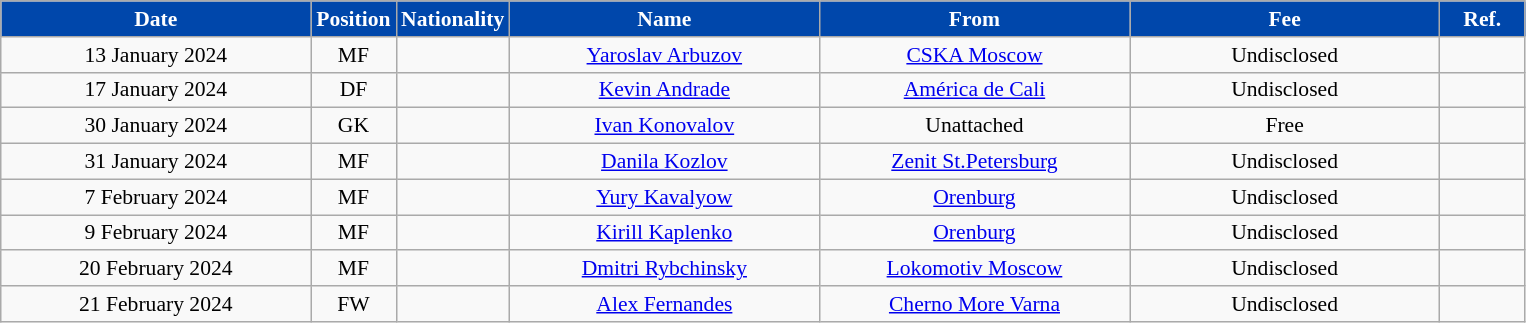<table class="wikitable"  style="text-align:center; font-size:90%; ">
<tr>
<th style="background:#0047AB; color:#FFFFFF; width:200px;">Date</th>
<th style="background:#0047AB; color:#FFFFFF; width:50px;">Position</th>
<th style="background:#0047AB; color:#FFFFFF; width:50px;">Nationality</th>
<th style="background:#0047AB; color:#FFFFFF; width:200px;">Name</th>
<th style="background:#0047AB; color:#FFFFFF; width:200px;">From</th>
<th style="background:#0047AB; color:#FFFFFF; width:200px;">Fee</th>
<th style="background:#0047AB; color:#FFFFFF; width:50px;">Ref.</th>
</tr>
<tr>
<td>13 January 2024</td>
<td>MF</td>
<td></td>
<td><a href='#'>Yaroslav Arbuzov</a></td>
<td><a href='#'>CSKA Moscow</a></td>
<td>Undisclosed</td>
<td></td>
</tr>
<tr>
<td>17 January 2024</td>
<td>DF</td>
<td></td>
<td><a href='#'>Kevin Andrade</a></td>
<td><a href='#'>América de Cali</a></td>
<td>Undisclosed</td>
<td></td>
</tr>
<tr>
<td>30 January 2024</td>
<td>GK</td>
<td></td>
<td><a href='#'>Ivan Konovalov</a></td>
<td>Unattached</td>
<td>Free</td>
<td></td>
</tr>
<tr>
<td>31 January 2024</td>
<td>MF</td>
<td></td>
<td><a href='#'>Danila Kozlov</a></td>
<td><a href='#'>Zenit St.Petersburg</a></td>
<td>Undisclosed</td>
<td></td>
</tr>
<tr>
<td>7 February 2024</td>
<td>MF</td>
<td></td>
<td><a href='#'>Yury Kavalyow</a></td>
<td><a href='#'>Orenburg</a></td>
<td>Undisclosed</td>
<td></td>
</tr>
<tr>
<td>9 February 2024</td>
<td>MF</td>
<td></td>
<td><a href='#'>Kirill Kaplenko</a></td>
<td><a href='#'>Orenburg</a></td>
<td>Undisclosed</td>
<td></td>
</tr>
<tr>
<td>20 February 2024</td>
<td>MF</td>
<td></td>
<td><a href='#'>Dmitri Rybchinsky</a></td>
<td><a href='#'>Lokomotiv Moscow</a></td>
<td>Undisclosed</td>
<td></td>
</tr>
<tr>
<td>21 February 2024</td>
<td>FW</td>
<td></td>
<td><a href='#'>Alex Fernandes</a></td>
<td><a href='#'>Cherno More Varna</a></td>
<td>Undisclosed</td>
<td></td>
</tr>
</table>
